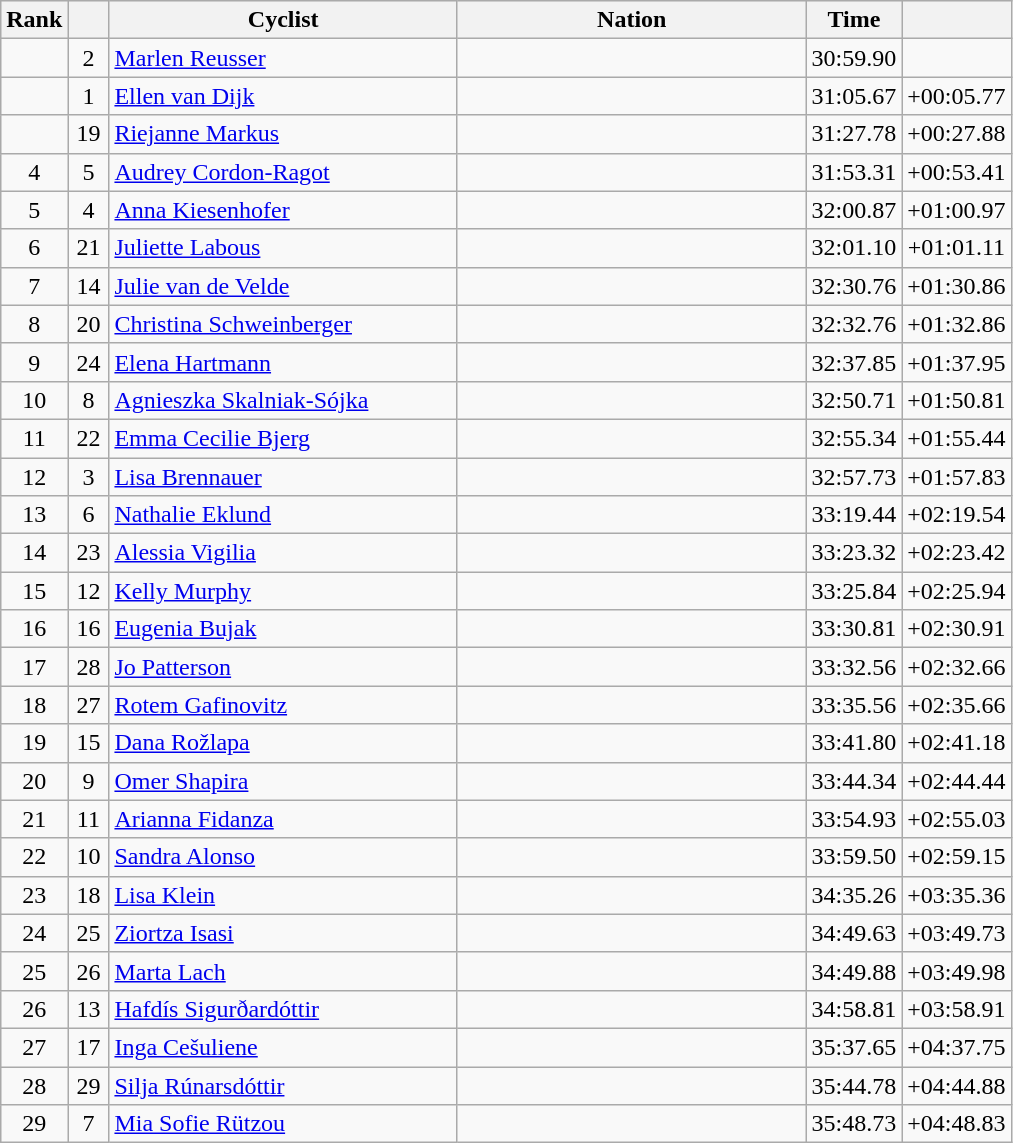<table class="wikitable sortable" style="text-align:center">
<tr style="background:#efefef;">
<th width="30">Rank</th>
<th width="20"></th>
<th width="225">Cyclist</th>
<th width="225">Nation</th>
<th width="55">Time</th>
<th width="55"></th>
</tr>
<tr>
<td></td>
<td>2</td>
<td align="left"><a href='#'>Marlen Reusser</a></td>
<td align="left"></td>
<td>30:59.90</td>
<td></td>
</tr>
<tr>
<td></td>
<td>1</td>
<td align="left"><a href='#'>Ellen van Dijk</a></td>
<td align="left"></td>
<td>31:05.67</td>
<td>+00:05.77</td>
</tr>
<tr>
<td></td>
<td>19</td>
<td align="left"><a href='#'>Riejanne Markus</a></td>
<td align="left"></td>
<td>31:27.78</td>
<td>+00:27.88</td>
</tr>
<tr>
<td>4</td>
<td>5</td>
<td align="left"><a href='#'>Audrey Cordon-Ragot</a></td>
<td align="left"></td>
<td>31:53.31</td>
<td>+00:53.41</td>
</tr>
<tr>
<td>5</td>
<td>4</td>
<td align="left"><a href='#'>Anna Kiesenhofer</a></td>
<td align="left"></td>
<td>32:00.87</td>
<td>+01:00.97</td>
</tr>
<tr>
<td>6</td>
<td>21</td>
<td align="left"><a href='#'>Juliette Labous</a></td>
<td align="left"></td>
<td>32:01.10</td>
<td>+01:01.11</td>
</tr>
<tr>
<td>7</td>
<td>14</td>
<td align="left"><a href='#'>Julie van de Velde</a></td>
<td align="left"></td>
<td>32:30.76</td>
<td>+01:30.86</td>
</tr>
<tr>
<td>8</td>
<td>20</td>
<td align="left"><a href='#'>Christina Schweinberger</a></td>
<td align="left"></td>
<td>32:32.76</td>
<td>+01:32.86</td>
</tr>
<tr>
<td>9</td>
<td>24</td>
<td align="left"><a href='#'>Elena Hartmann</a></td>
<td align="left"></td>
<td>32:37.85</td>
<td>+01:37.95</td>
</tr>
<tr>
<td>10</td>
<td>8</td>
<td align="left"><a href='#'>Agnieszka Skalniak-Sójka</a></td>
<td align="left"></td>
<td>32:50.71</td>
<td>+01:50.81</td>
</tr>
<tr>
<td>11</td>
<td>22</td>
<td align="left"><a href='#'>Emma Cecilie Bjerg</a></td>
<td align="left"></td>
<td>32:55.34</td>
<td>+01:55.44</td>
</tr>
<tr>
<td>12</td>
<td>3</td>
<td align="left"><a href='#'>Lisa Brennauer</a></td>
<td align="left"></td>
<td>32:57.73</td>
<td>+01:57.83</td>
</tr>
<tr>
<td>13</td>
<td>6</td>
<td align="left"><a href='#'>Nathalie Eklund</a></td>
<td align="left"></td>
<td>33:19.44</td>
<td>+02:19.54</td>
</tr>
<tr>
<td>14</td>
<td>23</td>
<td align="left"><a href='#'>Alessia Vigilia</a></td>
<td align="left"></td>
<td>33:23.32</td>
<td>+02:23.42</td>
</tr>
<tr>
<td>15</td>
<td>12</td>
<td align="left"><a href='#'>Kelly Murphy</a></td>
<td align="left"></td>
<td>33:25.84</td>
<td>+02:25.94</td>
</tr>
<tr>
<td>16</td>
<td>16</td>
<td align="left"><a href='#'>Eugenia Bujak</a></td>
<td align="left"></td>
<td>33:30.81</td>
<td>+02:30.91</td>
</tr>
<tr>
<td>17</td>
<td>28</td>
<td align="left"><a href='#'>Jo Patterson</a></td>
<td align="left"></td>
<td>33:32.56</td>
<td>+02:32.66</td>
</tr>
<tr>
<td>18</td>
<td>27</td>
<td align="left"><a href='#'>Rotem Gafinovitz</a></td>
<td align="left"></td>
<td>33:35.56</td>
<td>+02:35.66</td>
</tr>
<tr>
<td>19</td>
<td>15</td>
<td align="left"><a href='#'>Dana Rožlapa</a></td>
<td align="left"></td>
<td>33:41.80</td>
<td>+02:41.18</td>
</tr>
<tr>
<td>20</td>
<td>9</td>
<td align="left"><a href='#'>Omer Shapira</a></td>
<td align="left"></td>
<td>33:44.34</td>
<td>+02:44.44</td>
</tr>
<tr>
<td>21</td>
<td>11</td>
<td align="left"><a href='#'>Arianna Fidanza</a></td>
<td align="left"></td>
<td>33:54.93</td>
<td>+02:55.03</td>
</tr>
<tr>
<td>22</td>
<td>10</td>
<td align="left"><a href='#'>Sandra Alonso</a></td>
<td align="left"></td>
<td>33:59.50</td>
<td>+02:59.15</td>
</tr>
<tr>
<td>23</td>
<td>18</td>
<td align="left"><a href='#'>Lisa Klein</a></td>
<td align="left"></td>
<td>34:35.26</td>
<td>+03:35.36</td>
</tr>
<tr>
<td>24</td>
<td>25</td>
<td align="left"><a href='#'>Ziortza Isasi</a></td>
<td align="left"></td>
<td>34:49.63</td>
<td>+03:49.73</td>
</tr>
<tr>
<td>25</td>
<td>26</td>
<td align="left"><a href='#'>Marta Lach</a></td>
<td align="left"></td>
<td>34:49.88</td>
<td>+03:49.98</td>
</tr>
<tr>
<td>26</td>
<td>13</td>
<td align="left"><a href='#'>Hafdís Sigurðardóttir</a></td>
<td align="left"></td>
<td>34:58.81</td>
<td>+03:58.91</td>
</tr>
<tr>
<td>27</td>
<td>17</td>
<td align="left"><a href='#'>Inga Cešuliene</a></td>
<td align="left"></td>
<td>35:37.65</td>
<td>+04:37.75</td>
</tr>
<tr>
<td>28</td>
<td>29</td>
<td align="left"><a href='#'>Silja Rúnarsdóttir</a></td>
<td align="left"></td>
<td>35:44.78</td>
<td>+04:44.88</td>
</tr>
<tr>
<td>29</td>
<td>7</td>
<td align="left"><a href='#'>Mia Sofie Rützou</a></td>
<td align="left"></td>
<td>35:48.73</td>
<td>+04:48.83</td>
</tr>
</table>
